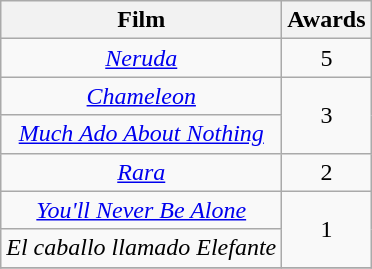<table class="wikitable" rowspan="2" style="text-align:center;">
<tr>
<th>Film</th>
<th>Awards</th>
</tr>
<tr>
<td><em><a href='#'>Neruda</a></em></td>
<td>5</td>
</tr>
<tr>
<td><em><a href='#'>Chameleon</a></em></td>
<td rowspan="2">3</td>
</tr>
<tr>
<td><em><a href='#'>Much Ado About Nothing</a></em></td>
</tr>
<tr>
<td><em><a href='#'>Rara</a></em></td>
<td>2</td>
</tr>
<tr>
<td><em><a href='#'>You'll Never Be Alone</a></em></td>
<td rowspan="2">1</td>
</tr>
<tr>
<td><em>El caballo llamado Elefante</em></td>
</tr>
<tr>
</tr>
</table>
